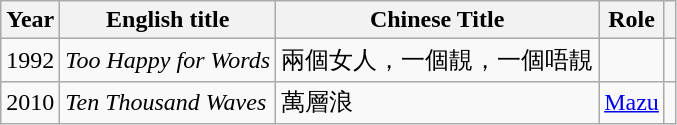<table class="wikitable sortable">
<tr>
<th>Year</th>
<th>English title</th>
<th>Chinese Title</th>
<th>Role</th>
<th class="unsortable"></th>
</tr>
<tr>
<td>1992</td>
<td><em>Too Happy for Words</em></td>
<td>兩個女人，一個靚，一個唔靚</td>
<td></td>
<td></td>
</tr>
<tr>
<td>2010</td>
<td><em>Ten Thousand Waves</em></td>
<td>萬層浪</td>
<td><a href='#'>Mazu</a></td>
<td></td>
</tr>
</table>
